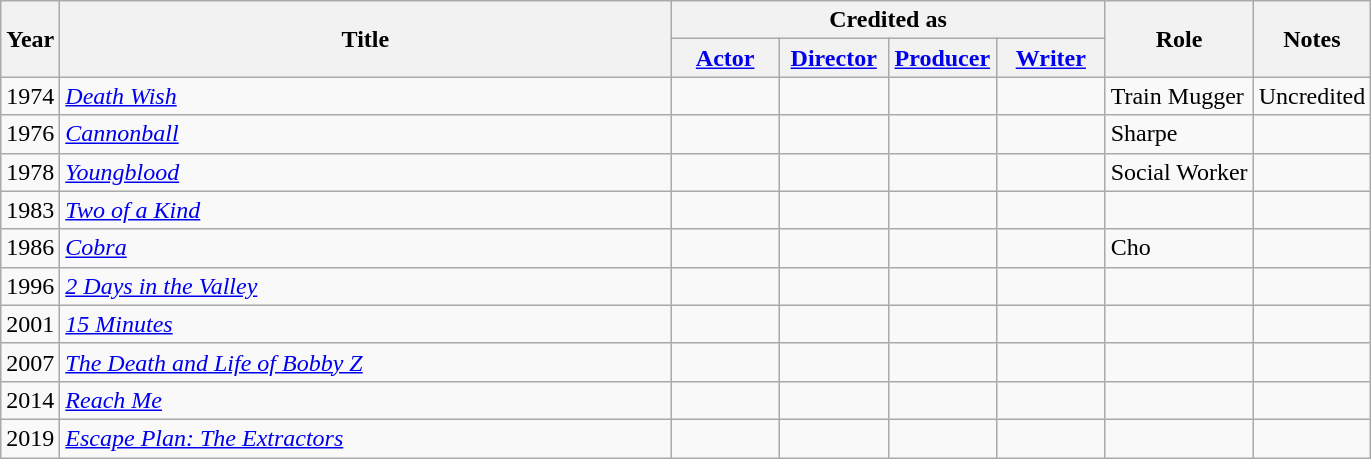<table class="wikitable sortable">
<tr>
<th rowspan=2>Year</th>
<th rowspan=2 width=400>Title</th>
<th colspan=4>Credited as</th>
<th rowspan=2>Role</th>
<th rowspan=2 class="unsortable">Notes</th>
</tr>
<tr>
<th width=65><a href='#'>Actor</a></th>
<th width=65><a href='#'>Director</a></th>
<th width=65><a href='#'>Producer</a></th>
<th width=65><a href='#'>Writer</a></th>
</tr>
<tr>
<td rowspan="1">1974</td>
<td><em><a href='#'>Death Wish</a></em></td>
<td style="text-align:center;"></td>
<td></td>
<td></td>
<td></td>
<td>Train Mugger</td>
<td>Uncredited</td>
</tr>
<tr>
<td rowspan="1">1976</td>
<td><em><a href='#'>Cannonball</a></em></td>
<td style="text-align:center;"></td>
<td></td>
<td></td>
<td></td>
<td>Sharpe</td>
<td></td>
</tr>
<tr>
<td rowspan="1">1978</td>
<td><em><a href='#'>Youngblood</a></em></td>
<td style="text-align:center;"></td>
<td></td>
<td></td>
<td></td>
<td>Social Worker</td>
<td></td>
</tr>
<tr>
<td rowspan="1">1983</td>
<td><em><a href='#'>Two of a Kind</a></em></td>
<td></td>
<td style="text-align:center;"></td>
<td></td>
<td style="text-align:center;"></td>
<td></td>
<td></td>
</tr>
<tr>
<td rowspan="1">1986</td>
<td><em><a href='#'>Cobra</a></em></td>
<td style="text-align:center;"></td>
<td></td>
<td></td>
<td></td>
<td>Cho</td>
<td></td>
</tr>
<tr>
<td rowspan="1">1996</td>
<td><em><a href='#'>2 Days in the Valley</a></em></td>
<td></td>
<td style="text-align:center;"></td>
<td></td>
<td style="text-align:center;"></td>
<td></td>
<td></td>
</tr>
<tr>
<td rowspan="1">2001</td>
<td><em><a href='#'>15 Minutes</a></em></td>
<td></td>
<td style="text-align:center;"></td>
<td style="text-align:center;"></td>
<td style="text-align:center;"></td>
<td></td>
<td></td>
</tr>
<tr>
<td rowspan="1">2007</td>
<td><em><a href='#'>The Death and Life of Bobby Z</a></em></td>
<td></td>
<td style="text-align:center;"></td>
<td></td>
<td></td>
<td></td>
<td></td>
</tr>
<tr>
<td rowspan="1">2014</td>
<td><em><a href='#'>Reach Me</a></em></td>
<td style="text-align:center;"></td>
<td style="text-align:center;"></td>
<td style="text-align:center;"></td>
<td style="text-align:center;"></td>
<td></td>
<td></td>
</tr>
<tr>
<td rowspan="1">2019</td>
<td><em><a href='#'>Escape Plan: The Extractors</a></em></td>
<td></td>
<td style="text-align:center;"></td>
<td></td>
<td style="text-align:center;"></td>
<td></td>
<td></td>
</tr>
</table>
